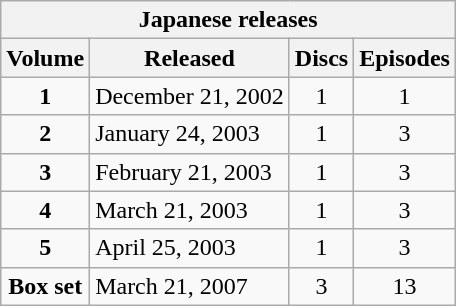<table class="wikitable">
<tr>
<th colspan="4"><strong>Japanese releases</strong></th>
</tr>
<tr>
<th><strong>Volume</strong></th>
<th><strong>Released</strong></th>
<th><strong>Discs</strong></th>
<th><strong>Episodes</strong></th>
</tr>
<tr>
<td align=center><strong>1</strong></td>
<td>December 21, 2002</td>
<td align=center>1</td>
<td align=center>1</td>
</tr>
<tr>
<td align=center><strong>2</strong></td>
<td>January 24, 2003</td>
<td align=center>1</td>
<td align=center>3</td>
</tr>
<tr>
<td align=center><strong>3</strong></td>
<td>February 21, 2003</td>
<td align=center>1</td>
<td align=center>3</td>
</tr>
<tr>
<td align=center><strong>4</strong></td>
<td>March 21, 2003</td>
<td align=center>1</td>
<td align=center>3</td>
</tr>
<tr>
<td align=center><strong>5</strong></td>
<td>April 25, 2003</td>
<td align=center>1</td>
<td align=center>3</td>
</tr>
<tr>
<td align=center><strong>Box set</strong></td>
<td>March 21, 2007</td>
<td align=center>3</td>
<td align=center>13</td>
</tr>
</table>
